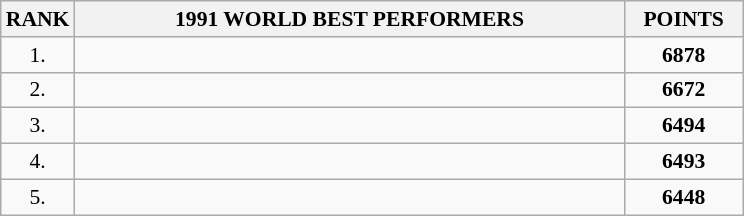<table class="wikitable" style="border-collapse: collapse; font-size: 90%;">
<tr>
<th>RANK</th>
<th align="center" style="width: 25em">1991 WORLD BEST PERFORMERS</th>
<th align="center" style="width: 5em">POINTS</th>
</tr>
<tr>
<td align="center">1.</td>
<td></td>
<td align="center"><strong>6878</strong></td>
</tr>
<tr>
<td align="center">2.</td>
<td></td>
<td align="center"><strong>6672</strong></td>
</tr>
<tr>
<td align="center">3.</td>
<td></td>
<td align="center"><strong>6494</strong></td>
</tr>
<tr>
<td align="center">4.</td>
<td></td>
<td align="center"><strong>6493</strong></td>
</tr>
<tr>
<td align="center">5.</td>
<td></td>
<td align="center"><strong>6448</strong></td>
</tr>
</table>
